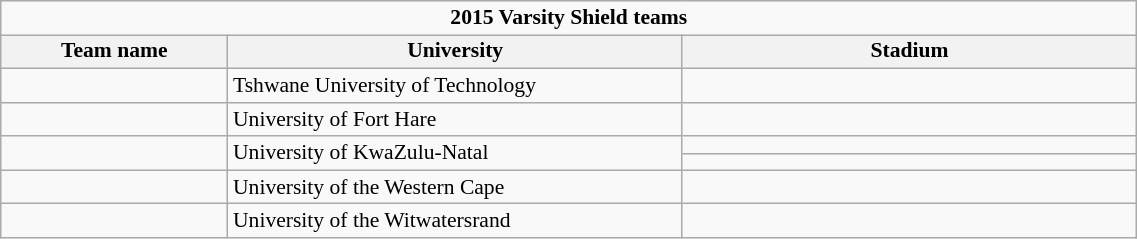<table class="wikitable" style="text-align:left; line-height:110%; font-size:90%; width:60%;">
<tr>
<td colspan=4 align=center><strong>2015 Varsity Shield teams</strong></td>
</tr>
<tr>
<th width="20%">Team name</th>
<th width="40%">University</th>
<th width="40%">Stadium</th>
</tr>
<tr>
<td></td>
<td>Tshwane University of Technology</td>
<td></td>
</tr>
<tr>
<td></td>
<td>University of Fort Hare</td>
<td></td>
</tr>
<tr>
<td rowspan=2></td>
<td rowspan=2>University of KwaZulu-Natal</td>
<td></td>
</tr>
<tr>
<td></td>
</tr>
<tr>
<td></td>
<td>University of the Western Cape</td>
<td></td>
</tr>
<tr>
<td></td>
<td>University of the Witwatersrand</td>
<td></td>
</tr>
</table>
